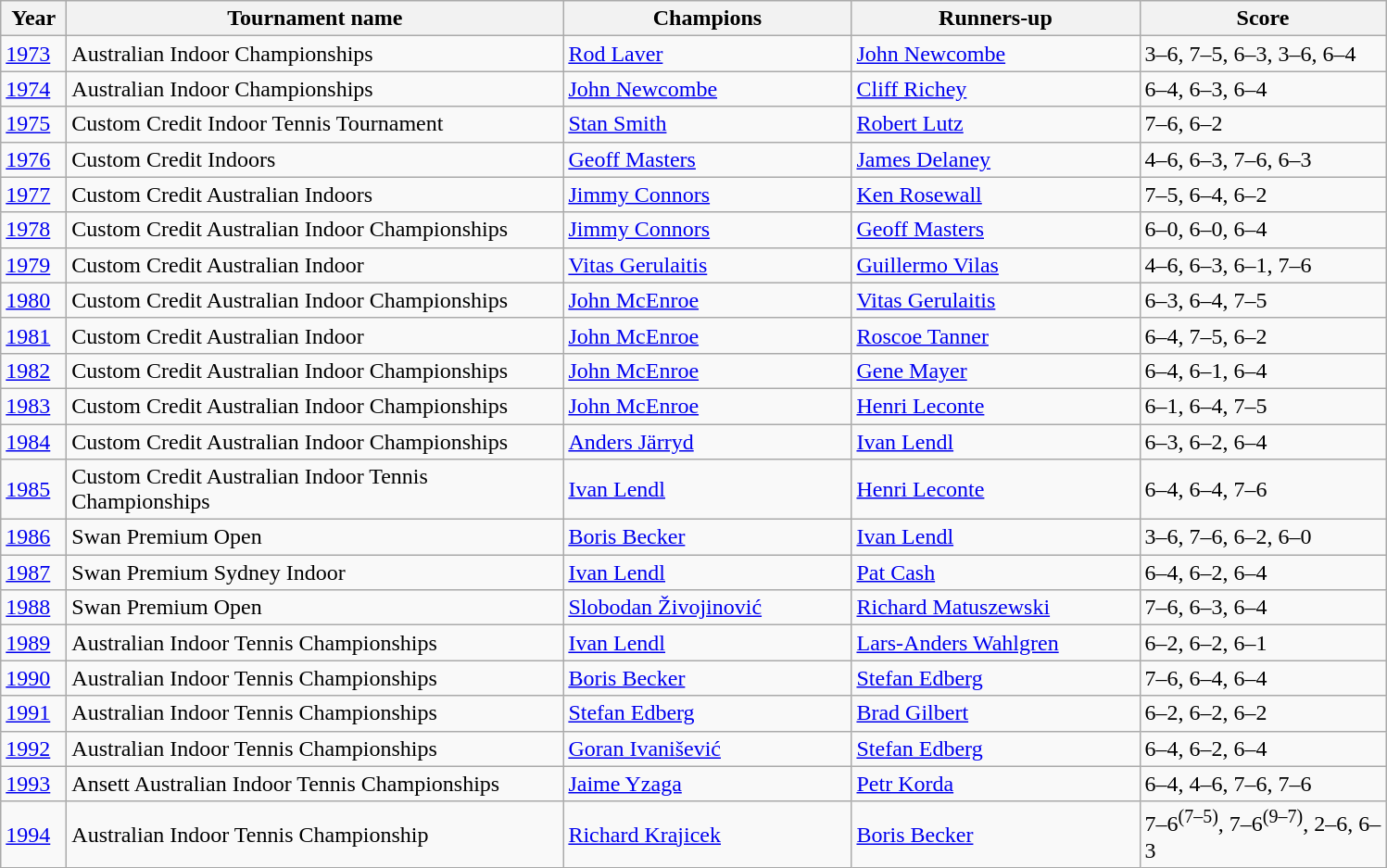<table class="wikitable">
<tr>
<th style="width:40px">Year</th>
<th style="width:350px">Tournament name</th>
<th style="width:200px">Champions</th>
<th style="width:200px">Runners-up</th>
<th style="width:170px">Score</th>
</tr>
<tr>
<td><a href='#'>1973</a></td>
<td>Australian Indoor Championships</td>
<td> <a href='#'>Rod Laver</a></td>
<td> <a href='#'>John Newcombe</a></td>
<td>3–6, 7–5, 6–3, 3–6, 6–4</td>
</tr>
<tr>
<td><a href='#'>1974</a></td>
<td>Australian Indoor Championships</td>
<td> <a href='#'>John Newcombe</a></td>
<td> <a href='#'>Cliff Richey</a></td>
<td>6–4, 6–3, 6–4</td>
</tr>
<tr>
<td><a href='#'>1975</a></td>
<td>Custom Credit Indoor Tennis Tournament</td>
<td> <a href='#'>Stan Smith</a></td>
<td> <a href='#'>Robert Lutz</a></td>
<td>7–6, 6–2</td>
</tr>
<tr>
<td><a href='#'>1976</a></td>
<td>Custom Credit Indoors</td>
<td> <a href='#'>Geoff Masters</a></td>
<td> <a href='#'>James Delaney</a></td>
<td>4–6, 6–3, 7–6, 6–3</td>
</tr>
<tr>
<td><a href='#'>1977</a></td>
<td>Custom Credit Australian Indoors</td>
<td> <a href='#'>Jimmy Connors</a></td>
<td> <a href='#'>Ken Rosewall</a></td>
<td>7–5, 6–4, 6–2</td>
</tr>
<tr>
<td><a href='#'>1978</a></td>
<td>Custom Credit Australian Indoor Championships</td>
<td> <a href='#'>Jimmy Connors</a></td>
<td> <a href='#'>Geoff Masters</a></td>
<td>6–0, 6–0, 6–4</td>
</tr>
<tr>
<td><a href='#'>1979</a></td>
<td>Custom Credit Australian Indoor</td>
<td> <a href='#'>Vitas Gerulaitis</a></td>
<td> <a href='#'>Guillermo Vilas</a></td>
<td>4–6, 6–3, 6–1, 7–6</td>
</tr>
<tr>
<td><a href='#'>1980</a></td>
<td>Custom Credit Australian Indoor Championships</td>
<td> <a href='#'>John McEnroe</a></td>
<td> <a href='#'>Vitas Gerulaitis</a></td>
<td>6–3, 6–4, 7–5</td>
</tr>
<tr>
<td><a href='#'>1981</a></td>
<td>Custom Credit Australian Indoor</td>
<td> <a href='#'>John McEnroe</a></td>
<td> <a href='#'>Roscoe Tanner</a></td>
<td>6–4, 7–5, 6–2</td>
</tr>
<tr>
<td><a href='#'>1982</a></td>
<td>Custom Credit Australian Indoor Championships</td>
<td> <a href='#'>John McEnroe</a></td>
<td> <a href='#'>Gene Mayer</a></td>
<td>6–4, 6–1, 6–4</td>
</tr>
<tr>
<td><a href='#'>1983</a></td>
<td>Custom Credit Australian Indoor Championships</td>
<td> <a href='#'>John McEnroe</a></td>
<td> <a href='#'>Henri Leconte</a></td>
<td>6–1, 6–4, 7–5</td>
</tr>
<tr>
<td><a href='#'>1984</a></td>
<td>Custom Credit Australian Indoor Championships</td>
<td> <a href='#'>Anders Järryd</a></td>
<td> <a href='#'>Ivan Lendl</a></td>
<td>6–3, 6–2, 6–4</td>
</tr>
<tr>
<td><a href='#'>1985</a></td>
<td>Custom Credit Australian Indoor Tennis Championships</td>
<td> <a href='#'>Ivan Lendl</a></td>
<td> <a href='#'>Henri Leconte</a></td>
<td>6–4, 6–4, 7–6</td>
</tr>
<tr>
<td><a href='#'>1986</a></td>
<td>Swan Premium Open</td>
<td> <a href='#'>Boris Becker</a></td>
<td> <a href='#'>Ivan Lendl</a></td>
<td>3–6, 7–6, 6–2, 6–0</td>
</tr>
<tr>
<td><a href='#'>1987</a></td>
<td>Swan Premium Sydney Indoor</td>
<td> <a href='#'>Ivan Lendl</a></td>
<td> <a href='#'>Pat Cash</a></td>
<td>6–4, 6–2, 6–4</td>
</tr>
<tr>
<td><a href='#'>1988</a></td>
<td>Swan Premium Open</td>
<td> <a href='#'>Slobodan Živojinović</a></td>
<td> <a href='#'>Richard Matuszewski</a></td>
<td>7–6, 6–3, 6–4</td>
</tr>
<tr>
<td><a href='#'>1989</a></td>
<td>Australian Indoor Tennis Championships</td>
<td> <a href='#'>Ivan Lendl</a></td>
<td> <a href='#'>Lars-Anders Wahlgren</a></td>
<td>6–2, 6–2, 6–1</td>
</tr>
<tr>
<td><a href='#'>1990</a></td>
<td>Australian Indoor Tennis Championships</td>
<td> <a href='#'>Boris Becker</a></td>
<td> <a href='#'>Stefan Edberg</a></td>
<td>7–6, 6–4, 6–4</td>
</tr>
<tr>
<td><a href='#'>1991</a></td>
<td>Australian Indoor Tennis Championships</td>
<td> <a href='#'>Stefan Edberg</a></td>
<td> <a href='#'>Brad Gilbert</a></td>
<td>6–2, 6–2, 6–2</td>
</tr>
<tr>
<td><a href='#'>1992</a></td>
<td>Australian Indoor Tennis Championships</td>
<td> <a href='#'>Goran Ivanišević</a></td>
<td> <a href='#'>Stefan Edberg</a></td>
<td>6–4, 6–2, 6–4</td>
</tr>
<tr>
<td><a href='#'>1993</a></td>
<td>Ansett Australian Indoor Tennis Championships</td>
<td> <a href='#'>Jaime Yzaga</a></td>
<td> <a href='#'>Petr Korda</a></td>
<td>6–4, 4–6, 7–6, 7–6</td>
</tr>
<tr>
<td><a href='#'>1994</a></td>
<td>Australian Indoor Tennis Championship</td>
<td> <a href='#'>Richard Krajicek</a></td>
<td> <a href='#'>Boris Becker</a></td>
<td>7–6<sup>(7–5)</sup>, 7–6<sup>(9–7)</sup>, 2–6, 6–3</td>
</tr>
</table>
